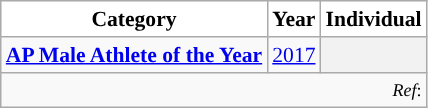<table class="wikitable sortable plainrowheaders" style="font-size: 90%; style="text-align:center">
<tr>
<th scope="col" style="background-color:#ffffff; border-top:#">Category</th>
<th scope="col" style="background-color:#ffffff; border-top:#">Year</th>
<th scope="col" style="background-color:#ffffff; border-top:#">Individual</th>
</tr>
<tr>
<td scope="row" style="text-align:left"><strong><a href='#'>AP Male Athlete of the Year</a></strong></td>
<td style="text-align:center"><a href='#'>2017</a></td>
<th scope="row" style="text-align:center"><strong></strong></th>
</tr>
<tr class="sortbottom">
<td style="text-align:right"; colspan="3"><small><em>Ref</em>:</small></td>
</tr>
</table>
